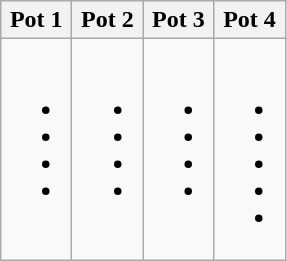<table class="wikitable">
<tr>
<th style="width: 25%;">Pot 1</th>
<th style="width: 25%;">Pot 2</th>
<th style="width: 25%;">Pot 3</th>
<th style="width: 25%;">Pot 4</th>
</tr>
<tr style="vertical-align: top;">
<td><br><ul><li></li><li></li><li></li><li></li></ul></td>
<td><br><ul><li></li><li></li><li></li><li></li></ul></td>
<td><br><ul><li></li><li></li><li></li><li></li></ul></td>
<td><br><ul><li><s></s></li><li></li><li></li><li></li><li></li></ul></td>
</tr>
</table>
